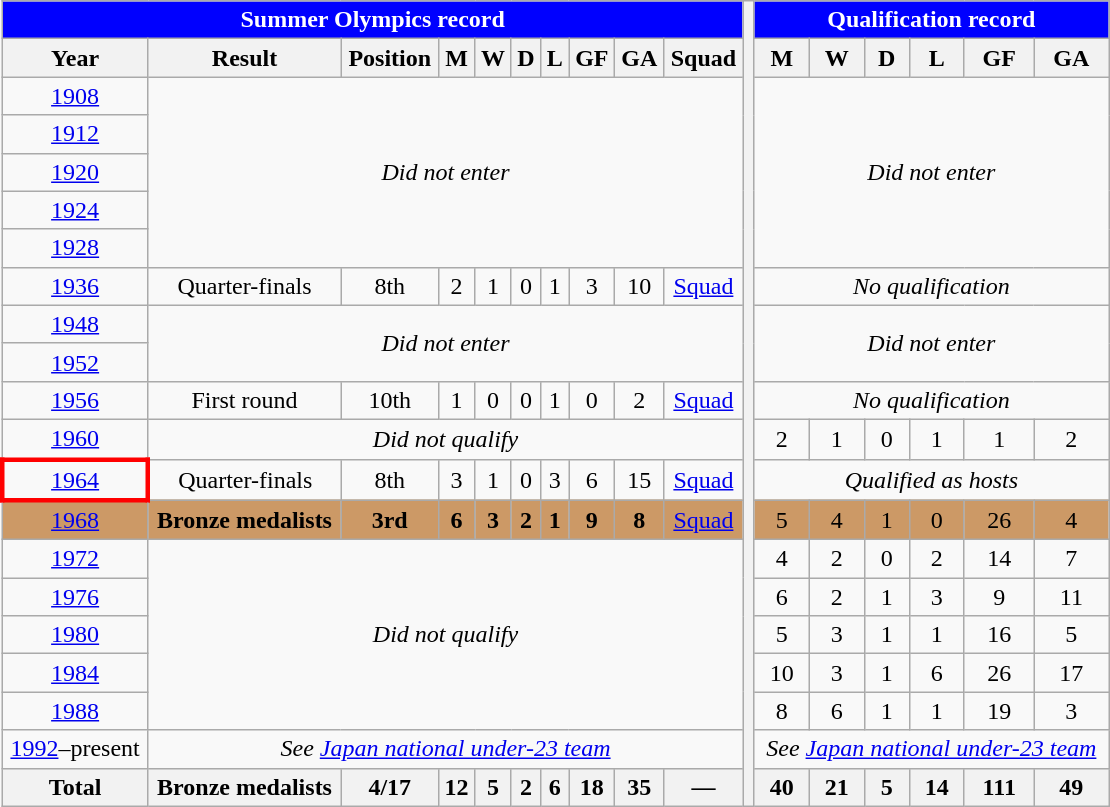<table class="wikitable" style="text-align: center;">
<tr>
<th colspan="10"style=background:blue;color:white>Summer Olympics record</th>
<th style="width:1%;" rowspan="21"></th>
<th colspan="6"style=background:blue;color:white>Qualification record</th>
</tr>
<tr>
<th>Year</th>
<th>Result</th>
<th>Position</th>
<th>M</th>
<th>W</th>
<th>D</th>
<th>L</th>
<th>GF</th>
<th>GA</th>
<th>Squad</th>
<th>M</th>
<th>W</th>
<th>D</th>
<th>L</th>
<th>GF</th>
<th>GA</th>
</tr>
<tr>
<td> <a href='#'>1908</a></td>
<td rowspan=5 colspan=9><em>Did not enter</em></td>
<td rowspan=5 colspan=6><em>Did not enter</em></td>
</tr>
<tr>
<td> <a href='#'>1912</a></td>
</tr>
<tr>
<td> <a href='#'>1920</a></td>
</tr>
<tr>
<td> <a href='#'>1924</a></td>
</tr>
<tr>
<td> <a href='#'>1928</a></td>
</tr>
<tr>
<td> <a href='#'>1936</a></td>
<td>Quarter-finals</td>
<td>8th</td>
<td>2</td>
<td>1</td>
<td>0</td>
<td>1</td>
<td>3</td>
<td>10</td>
<td><a href='#'>Squad</a></td>
<td colspan=6><em>No qualification</em></td>
</tr>
<tr>
<td> <a href='#'>1948</a></td>
<td rowspan=2 colspan=9><em>Did not enter</em></td>
<td rowspan=2 colspan=6><em>Did not enter</em></td>
</tr>
<tr>
<td> <a href='#'>1952</a></td>
</tr>
<tr>
<td> <a href='#'>1956</a></td>
<td>First round</td>
<td>10th</td>
<td>1</td>
<td>0</td>
<td>0</td>
<td>1</td>
<td>0</td>
<td>2</td>
<td><a href='#'>Squad</a></td>
<td colspan=6><em>No qualification</em></td>
</tr>
<tr>
<td> <a href='#'>1960</a></td>
<td colspan=9><em>Did not qualify</em></td>
<td>2</td>
<td>1</td>
<td>0</td>
<td>1</td>
<td>1</td>
<td>2</td>
</tr>
<tr>
<td style="border: 3px solid red"> <a href='#'>1964</a></td>
<td>Quarter-finals</td>
<td>8th</td>
<td>3</td>
<td>1</td>
<td>0</td>
<td>3</td>
<td>6</td>
<td>15</td>
<td><a href='#'>Squad</a></td>
<td colspan=8><em>Qualified as hosts</em></td>
</tr>
<tr style="background:#c96;">
<td> <a href='#'>1968</a></td>
<td><strong>Bronze medalists</strong></td>
<td><strong>3rd</strong></td>
<td><strong>6</strong></td>
<td><strong>3</strong></td>
<td><strong>2</strong></td>
<td><strong>1</strong></td>
<td><strong>9</strong></td>
<td><strong>8</strong></td>
<td><a href='#'>Squad</a></td>
<td>5</td>
<td>4</td>
<td>1</td>
<td>0</td>
<td>26</td>
<td>4</td>
</tr>
<tr>
<td> <a href='#'>1972</a></td>
<td colspan=9 rowspan=5><em>Did not qualify</em></td>
<td>4</td>
<td>2</td>
<td>0</td>
<td>2</td>
<td>14</td>
<td>7</td>
</tr>
<tr>
<td> <a href='#'>1976</a></td>
<td>6</td>
<td>2</td>
<td>1</td>
<td>3</td>
<td>9</td>
<td>11</td>
</tr>
<tr>
<td> <a href='#'>1980</a></td>
<td>5</td>
<td>3</td>
<td>1</td>
<td>1</td>
<td>16</td>
<td>5</td>
</tr>
<tr>
<td> <a href='#'>1984</a></td>
<td>10</td>
<td>3</td>
<td>1</td>
<td>6</td>
<td>26</td>
<td>17</td>
</tr>
<tr>
<td> <a href='#'>1988</a></td>
<td>8</td>
<td>6</td>
<td>1</td>
<td>1</td>
<td>19</td>
<td>3</td>
</tr>
<tr>
<td><a href='#'>1992</a>–present</td>
<td colspan=9><em>See <a href='#'>Japan national under-23 team</a></em></td>
<td colspan=6><em>See <a href='#'>Japan national under-23 team</a></em></td>
</tr>
<tr>
<th>Total</th>
<th>Bronze medalists</th>
<th>4/17</th>
<th>12</th>
<th>5</th>
<th>2</th>
<th>6</th>
<th>18</th>
<th>35</th>
<th>—</th>
<th>40</th>
<th>21</th>
<th>5</th>
<th>14</th>
<th>111</th>
<th>49</th>
</tr>
</table>
